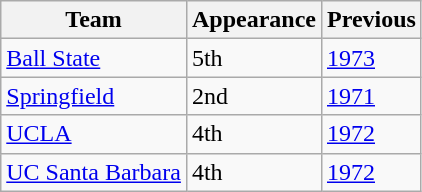<table class="wikitable sortable">
<tr>
<th>Team</th>
<th>Appearance</th>
<th>Previous</th>
</tr>
<tr>
<td><a href='#'>Ball State</a></td>
<td>5th</td>
<td><a href='#'>1973</a></td>
</tr>
<tr>
<td><a href='#'>Springfield</a></td>
<td>2nd</td>
<td><a href='#'>1971</a></td>
</tr>
<tr>
<td><a href='#'>UCLA</a></td>
<td>4th</td>
<td><a href='#'>1972</a></td>
</tr>
<tr>
<td><a href='#'>UC Santa Barbara</a></td>
<td>4th</td>
<td><a href='#'>1972</a></td>
</tr>
</table>
